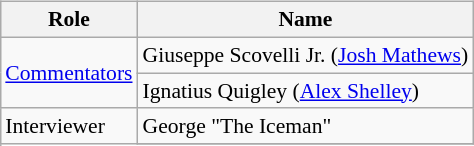<table class=wikitable style="font-size:90%; margin: 0.5em 0 0.5em 1em; float: right; clear: right;">
<tr>
<th>Role</th>
<th>Name</th>
</tr>
<tr>
<td rowspan=2><a href='#'>Commentators</a></td>
<td>Giuseppe Scovelli Jr. (<a href='#'>Josh Mathews</a>)</td>
</tr>
<tr>
<td>Ignatius Quigley (<a href='#'>Alex Shelley</a>)</td>
</tr>
<tr>
<td rowspan=2>Interviewer</td>
<td>George "The Iceman"</td>
</tr>
<tr>
</tr>
</table>
